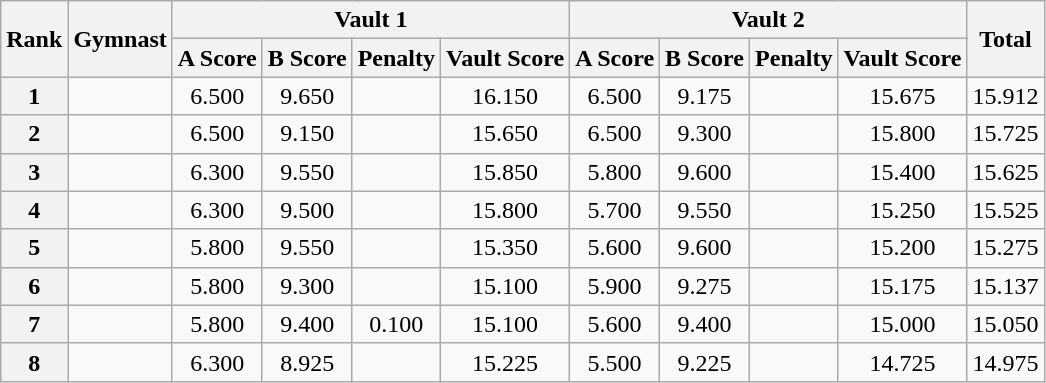<table class="wikitable sortable" style="text-align:center;">
<tr>
<th rowspan=2>Rank</th>
<th rowspan=2>Gymnast</th>
<th colspan=4>Vault 1</th>
<th colspan=4>Vault 2</th>
<th rowspan=2>Total</th>
</tr>
<tr>
<th>A Score</th>
<th>B Score</th>
<th>Penalty</th>
<th>Vault Score</th>
<th>A Score</th>
<th>B Score</th>
<th>Penalty</th>
<th>Vault Score</th>
</tr>
<tr>
<th>1</th>
<td align=left></td>
<td>6.500</td>
<td>9.650</td>
<td></td>
<td>16.150</td>
<td>6.500</td>
<td>9.175</td>
<td></td>
<td>15.675</td>
<td>15.912</td>
</tr>
<tr>
<th>2</th>
<td align=left></td>
<td>6.500</td>
<td>9.150</td>
<td></td>
<td>15.650</td>
<td>6.500</td>
<td>9.300</td>
<td></td>
<td>15.800</td>
<td>15.725</td>
</tr>
<tr>
<th>3</th>
<td align=left></td>
<td>6.300</td>
<td>9.550</td>
<td></td>
<td>15.850</td>
<td>5.800</td>
<td>9.600</td>
<td></td>
<td>15.400</td>
<td>15.625</td>
</tr>
<tr>
<th>4</th>
<td align=left></td>
<td>6.300</td>
<td>9.500</td>
<td></td>
<td>15.800</td>
<td>5.700</td>
<td>9.550</td>
<td></td>
<td>15.250</td>
<td>15.525</td>
</tr>
<tr>
<th>5</th>
<td align=left></td>
<td>5.800</td>
<td>9.550</td>
<td></td>
<td>15.350</td>
<td>5.600</td>
<td>9.600</td>
<td></td>
<td>15.200</td>
<td>15.275</td>
</tr>
<tr>
<th>6</th>
<td align=left></td>
<td>5.800</td>
<td>9.300</td>
<td></td>
<td>15.100</td>
<td>5.900</td>
<td>9.275</td>
<td></td>
<td>15.175</td>
<td>15.137</td>
</tr>
<tr>
<th>7</th>
<td align=left></td>
<td>5.800</td>
<td>9.400</td>
<td>0.100</td>
<td>15.100</td>
<td>5.600</td>
<td>9.400</td>
<td></td>
<td>15.000</td>
<td>15.050</td>
</tr>
<tr>
<th>8</th>
<td align=left></td>
<td>6.300</td>
<td>8.925</td>
<td></td>
<td>15.225</td>
<td>5.500</td>
<td>9.225</td>
<td></td>
<td>14.725</td>
<td>14.975</td>
</tr>
</table>
